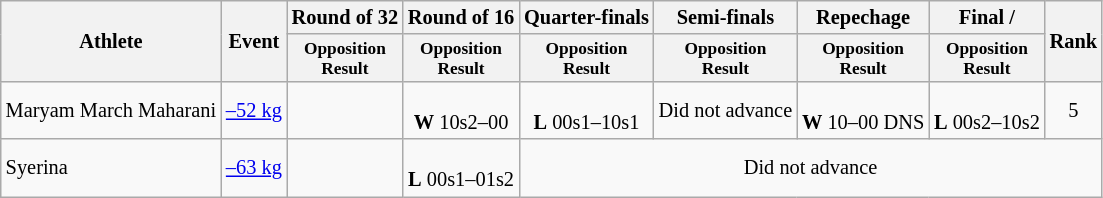<table class=wikitable style=font-size:85%;text-align:center>
<tr>
<th rowspan="2">Athlete</th>
<th rowspan="2">Event</th>
<th>Round of 32</th>
<th>Round of 16</th>
<th>Quarter-finals</th>
<th>Semi-finals</th>
<th>Repechage</th>
<th>Final / </th>
<th rowspan=2>Rank</th>
</tr>
<tr style="font-size:85%">
<th>Opposition<br>Result</th>
<th>Opposition<br>Result</th>
<th>Opposition<br>Result</th>
<th>Opposition<br>Result</th>
<th>Opposition<br>Result</th>
<th>Opposition<br>Result</th>
</tr>
<tr>
<td align="left">Maryam March Maharani</td>
<td align="left"><a href='#'>–52 kg</a></td>
<td></td>
<td><br><strong>W</strong> 10s2–00</td>
<td><br><strong>L</strong> 00s1–10s1</td>
<td>Did not advance</td>
<td><br><strong>W</strong> 10–00 DNS</td>
<td><br><strong>L</strong> 00s2–10s2</td>
<td>5</td>
</tr>
<tr>
<td align="left">Syerina</td>
<td align="left"><a href='#'>–63 kg</a></td>
<td></td>
<td><br><strong>L</strong> 00s1–01s2</td>
<td colspan="5">Did not advance</td>
</tr>
</table>
